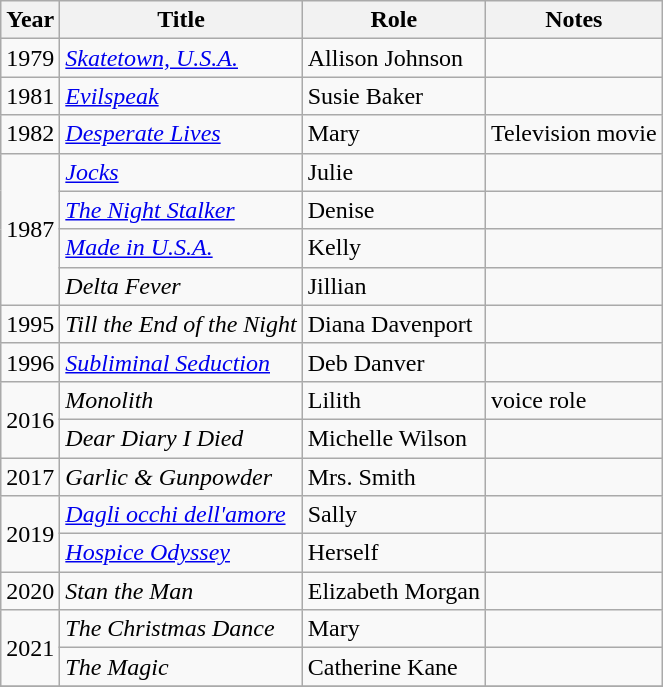<table class="wikitable sortable">
<tr>
<th>Year</th>
<th>Title</th>
<th>Role</th>
<th class="unsortable">Notes</th>
</tr>
<tr>
<td>1979</td>
<td><em><a href='#'>Skatetown, U.S.A.</a></em></td>
<td>Allison Johnson</td>
<td></td>
</tr>
<tr>
<td>1981</td>
<td><em><a href='#'>Evilspeak</a></em></td>
<td>Susie Baker</td>
<td></td>
</tr>
<tr>
<td>1982</td>
<td><em><a href='#'>Desperate Lives</a></em></td>
<td>Mary</td>
<td>Television movie</td>
</tr>
<tr>
<td rowspan="4">1987</td>
<td><em><a href='#'>Jocks</a></em></td>
<td>Julie</td>
<td></td>
</tr>
<tr>
<td><em><a href='#'>The Night Stalker</a></em></td>
<td>Denise</td>
<td></td>
</tr>
<tr>
<td><em><a href='#'>Made in U.S.A.</a></em></td>
<td>Kelly</td>
<td></td>
</tr>
<tr>
<td><em>Delta Fever</em></td>
<td>Jillian</td>
<td></td>
</tr>
<tr>
<td>1995</td>
<td><em>Till the End of the Night</em></td>
<td>Diana Davenport</td>
<td></td>
</tr>
<tr>
<td>1996</td>
<td><em><a href='#'>Subliminal Seduction</a></em></td>
<td>Deb Danver</td>
<td></td>
</tr>
<tr>
<td rowspan="2">2016</td>
<td><em>Monolith</em></td>
<td>Lilith</td>
<td>voice role</td>
</tr>
<tr>
<td><em>Dear Diary I Died</em></td>
<td>Michelle Wilson</td>
<td></td>
</tr>
<tr>
<td>2017</td>
<td><em>Garlic & Gunpowder</em></td>
<td>Mrs. Smith</td>
<td></td>
</tr>
<tr>
<td rowspan="2">2019</td>
<td><em><a href='#'>Dagli occhi dell'amore</a></em></td>
<td>Sally</td>
<td></td>
</tr>
<tr>
<td><em><a href='#'>Hospice Odyssey</a></em></td>
<td>Herself</td>
<td></td>
</tr>
<tr>
<td>2020</td>
<td><em>Stan the Man</em></td>
<td>Elizabeth Morgan</td>
<td></td>
</tr>
<tr>
<td rowspan="2">2021</td>
<td><em>The Christmas Dance</em></td>
<td>Mary</td>
<td></td>
</tr>
<tr>
<td><em>The Magic</em></td>
<td>Catherine Kane</td>
<td></td>
</tr>
<tr>
</tr>
</table>
